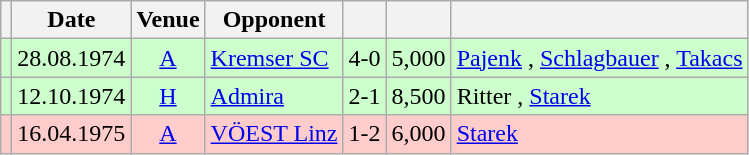<table class="wikitable" Style="text-align: center">
<tr>
<th></th>
<th>Date</th>
<th>Venue</th>
<th>Opponent</th>
<th></th>
<th></th>
<th></th>
</tr>
<tr style="background:#cfc">
<td></td>
<td>28.08.1974</td>
<td><a href='#'>A</a></td>
<td align="left"><a href='#'>Kremser SC</a></td>
<td>4-0</td>
<td align="right">5,000</td>
<td align="left"><a href='#'>Pajenk</a> , <a href='#'>Schlagbauer</a>  , <a href='#'>Takacs</a> </td>
</tr>
<tr style="background:#cfc">
<td></td>
<td>12.10.1974</td>
<td><a href='#'>H</a></td>
<td align="left"><a href='#'>Admira</a></td>
<td>2-1</td>
<td align="right">8,500</td>
<td align="left">Ritter , <a href='#'>Starek</a> </td>
</tr>
<tr style="background:#fcc">
<td></td>
<td>16.04.1975</td>
<td><a href='#'>A</a></td>
<td align="left"><a href='#'>VÖEST Linz</a></td>
<td>1-2</td>
<td align="right">6,000</td>
<td align="left"><a href='#'>Starek</a> </td>
</tr>
</table>
